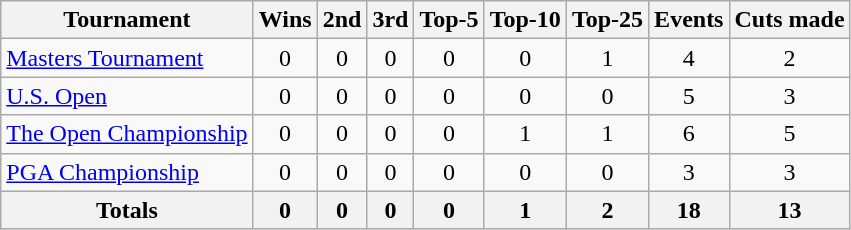<table class=wikitable style=text-align:center>
<tr>
<th>Tournament</th>
<th>Wins</th>
<th>2nd</th>
<th>3rd</th>
<th>Top-5</th>
<th>Top-10</th>
<th>Top-25</th>
<th>Events</th>
<th>Cuts made</th>
</tr>
<tr>
<td align=left><a href='#'>Masters Tournament</a></td>
<td>0</td>
<td>0</td>
<td>0</td>
<td>0</td>
<td>0</td>
<td>1</td>
<td>4</td>
<td>2</td>
</tr>
<tr>
<td align=left><a href='#'>U.S. Open</a></td>
<td>0</td>
<td>0</td>
<td>0</td>
<td>0</td>
<td>0</td>
<td>0</td>
<td>5</td>
<td>3</td>
</tr>
<tr>
<td align=left><a href='#'>The Open Championship</a></td>
<td>0</td>
<td>0</td>
<td>0</td>
<td>0</td>
<td>1</td>
<td>1</td>
<td>6</td>
<td>5</td>
</tr>
<tr>
<td align=left><a href='#'>PGA Championship</a></td>
<td>0</td>
<td>0</td>
<td>0</td>
<td>0</td>
<td>0</td>
<td>0</td>
<td>3</td>
<td>3</td>
</tr>
<tr>
<th>Totals</th>
<th>0</th>
<th>0</th>
<th>0</th>
<th>0</th>
<th>1</th>
<th>2</th>
<th>18</th>
<th>13</th>
</tr>
</table>
